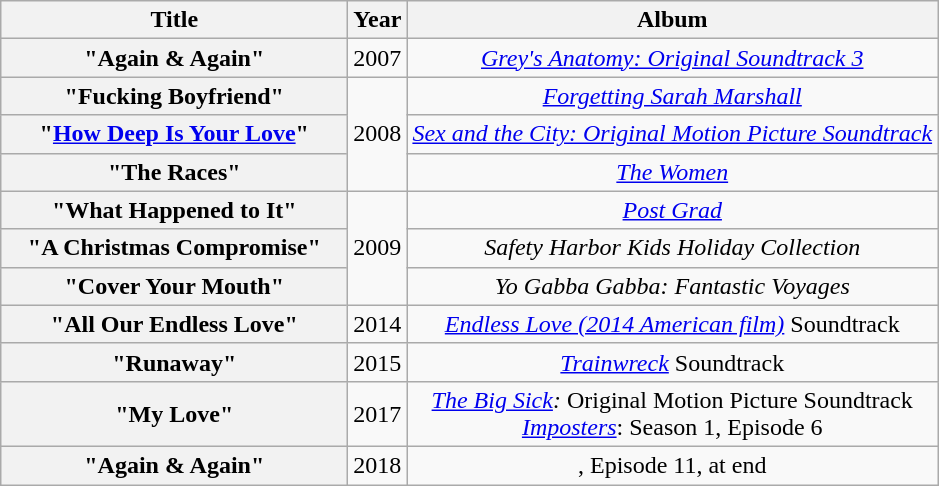<table class="wikitable plainrowheaders" style="text-align:center;">
<tr>
<th scope="col" style="width:14em;">Title</th>
<th scope="col">Year</th>
<th scope="col">Album</th>
</tr>
<tr>
<th scope="row">"Again & Again"</th>
<td>2007</td>
<td><em><a href='#'>Grey's Anatomy: Original Soundtrack 3</a></em></td>
</tr>
<tr>
<th scope="row">"Fucking Boyfriend"</th>
<td rowspan="3">2008</td>
<td><em><a href='#'>Forgetting Sarah Marshall</a></em></td>
</tr>
<tr>
<th scope="row">"<a href='#'>How Deep Is Your Love</a>"</th>
<td><em><a href='#'>Sex and the City: Original Motion Picture Soundtrack</a></em></td>
</tr>
<tr>
<th scope="row">"The Races"</th>
<td><em><a href='#'>The Women</a></em></td>
</tr>
<tr>
<th scope="row">"What Happened to It"</th>
<td rowspan="3">2009</td>
<td><em><a href='#'>Post Grad</a></em></td>
</tr>
<tr>
<th scope="row">"A Christmas Compromise"</th>
<td><em>Safety Harbor Kids Holiday Collection</em></td>
</tr>
<tr>
<th scope="row">"Cover Your Mouth"</th>
<td><em>Yo Gabba Gabba: Fantastic Voyages</em></td>
</tr>
<tr>
<th scope="row">"All Our Endless Love"</th>
<td>2014</td>
<td><em><a href='#'>Endless Love (2014 American film)</a></em> Soundtrack</td>
</tr>
<tr>
<th scope="row">"Runaway"</th>
<td>2015</td>
<td><em><a href='#'>Trainwreck</a></em> Soundtrack</td>
</tr>
<tr>
<th scope="row">"My Love"</th>
<td>2017</td>
<td><em><a href='#'>The Big Sick</a>:</em> Original Motion Picture Soundtrack<br><a href='#'><em>Imposters</em></a>: Season 1, Episode 6</td>
</tr>
<tr>
<th scope="row">"Again & Again"</th>
<td>2018</td>
<td>, Episode 11, at end</td>
</tr>
</table>
